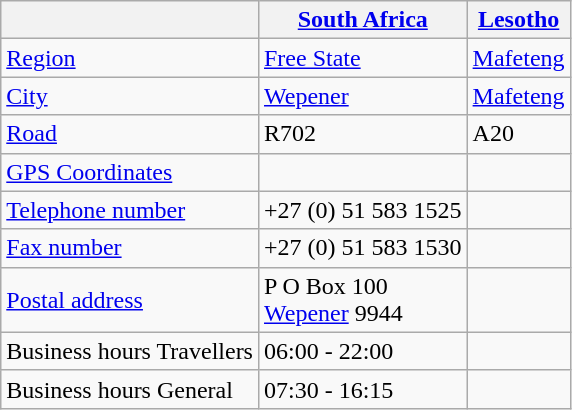<table class="wikitable sortable">
<tr>
<th></th>
<th><a href='#'>South Africa</a></th>
<th><a href='#'>Lesotho</a></th>
</tr>
<tr>
<td><a href='#'>Region</a></td>
<td><a href='#'>Free State</a></td>
<td><a href='#'>Mafeteng</a></td>
</tr>
<tr>
<td><a href='#'>City</a></td>
<td><a href='#'>Wepener</a></td>
<td><a href='#'>Mafeteng</a></td>
</tr>
<tr>
<td><a href='#'>Road</a></td>
<td>R702</td>
<td>A20</td>
</tr>
<tr>
<td><a href='#'>GPS Coordinates</a></td>
<td></td>
<td></td>
</tr>
<tr>
<td><a href='#'>Telephone number</a></td>
<td>+27 (0) 51 583 1525</td>
<td></td>
</tr>
<tr>
<td><a href='#'>Fax number</a></td>
<td>+27 (0) 51 583 1530</td>
<td></td>
</tr>
<tr>
<td><a href='#'>Postal address</a></td>
<td>P O Box 100<br><a href='#'>Wepener</a>
9944</td>
<td></td>
</tr>
<tr>
<td>Business hours Travellers</td>
<td>06:00 - 22:00</td>
<td></td>
</tr>
<tr>
<td>Business hours General</td>
<td>07:30 - 16:15</td>
<td></td>
</tr>
</table>
